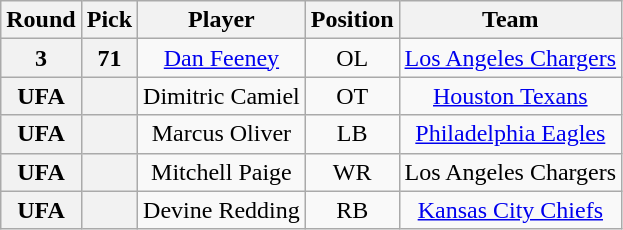<table class="wikitable" style="text-align:center;">
<tr>
<th>Round</th>
<th>Pick</th>
<th>Player</th>
<th>Position</th>
<th>Team</th>
</tr>
<tr>
<th>3</th>
<th>71</th>
<td><a href='#'>Dan Feeney</a></td>
<td>OL</td>
<td><a href='#'>Los Angeles Chargers</a></td>
</tr>
<tr>
<th>UFA</th>
<th></th>
<td>Dimitric Camiel</td>
<td>OT</td>
<td><a href='#'>Houston Texans</a></td>
</tr>
<tr>
<th>UFA</th>
<th></th>
<td>Marcus Oliver</td>
<td>LB</td>
<td><a href='#'>Philadelphia Eagles</a></td>
</tr>
<tr>
<th>UFA</th>
<th></th>
<td>Mitchell Paige</td>
<td>WR</td>
<td>Los Angeles Chargers</td>
</tr>
<tr>
<th>UFA</th>
<th></th>
<td>Devine Redding</td>
<td>RB</td>
<td><a href='#'>Kansas City Chiefs</a></td>
</tr>
</table>
